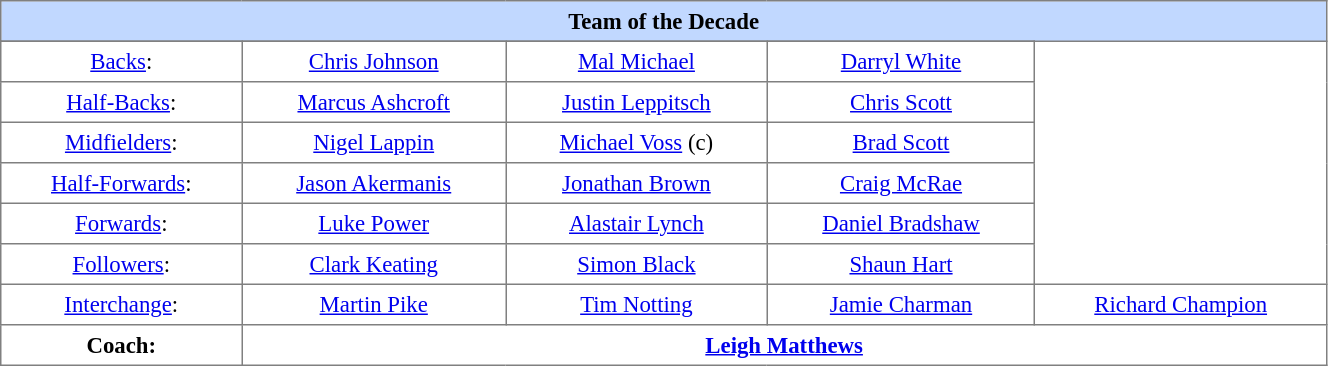<table border="1" cellpadding="4" cellspacing="0" style="text-align:left; font-size:95%; border-collapse:collapse;" width=70%>
<tr>
<td bgcolor="#C1D8FF" align="center" colspan="13"><strong>Team of the Decade</strong></td>
</tr>
<tr>
</tr>
<tr bgcolor="#FFFFFF" align="center">
<td><a href='#'>Backs</a>:</td>
<td><a href='#'>Chris Johnson</a></td>
<td><a href='#'>Mal Michael</a></td>
<td><a href='#'>Darryl White</a></td>
</tr>
<tr bgcolor="#FFFFFF" align="center">
<td><a href='#'>Half-Backs</a>:</td>
<td><a href='#'>Marcus Ashcroft</a></td>
<td><a href='#'>Justin Leppitsch</a></td>
<td><a href='#'>Chris Scott</a></td>
</tr>
<tr bgcolor="#FFFFFF" align="center">
<td><a href='#'>Midfielders</a>:</td>
<td><a href='#'>Nigel Lappin</a></td>
<td><a href='#'>Michael Voss</a> (c)</td>
<td><a href='#'>Brad Scott</a></td>
</tr>
<tr bgcolor="#FFFFFF" align="center">
<td><a href='#'>Half-Forwards</a>:</td>
<td><a href='#'>Jason Akermanis</a></td>
<td><a href='#'>Jonathan Brown</a></td>
<td><a href='#'>Craig McRae</a></td>
</tr>
<tr bgcolor="#FFFFFF" align="center">
<td><a href='#'>Forwards</a>:</td>
<td><a href='#'>Luke Power</a></td>
<td><a href='#'>Alastair Lynch</a></td>
<td><a href='#'>Daniel Bradshaw</a></td>
</tr>
<tr bgcolor="#FFFFFF" align="center">
<td><a href='#'>Followers</a>:</td>
<td><a href='#'>Clark Keating</a></td>
<td><a href='#'>Simon Black</a></td>
<td><a href='#'>Shaun Hart</a></td>
</tr>
<tr bgcolor="#FFFFFF" align="center">
<td><a href='#'>Interchange</a>:</td>
<td><a href='#'>Martin Pike</a></td>
<td><a href='#'>Tim Notting</a></td>
<td><a href='#'>Jamie Charman</a></td>
<td><a href='#'>Richard Champion</a></td>
</tr>
<tr>
<th bgcolor="#FFFFFF" align="center">Coach:</th>
<th colspan="4" align="center"><a href='#'>Leigh Matthews</a></th>
</tr>
</table>
